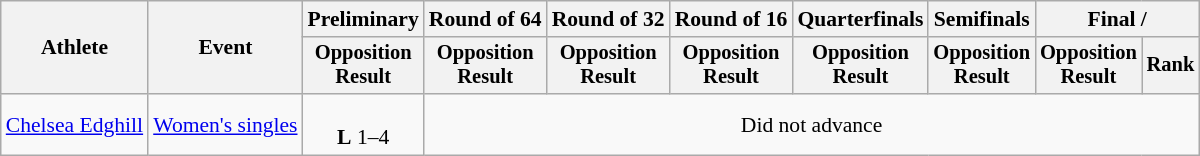<table class=wikitable style=font-size:90%;text-align:center>
<tr>
<th rowspan=2>Athlete</th>
<th rowspan=2>Event</th>
<th>Preliminary</th>
<th>Round of 64</th>
<th>Round of 32</th>
<th>Round of 16</th>
<th>Quarterfinals</th>
<th>Semifinals</th>
<th colspan=2>Final / </th>
</tr>
<tr style="font-size:95%">
<th>Opposition<br>Result</th>
<th>Opposition<br>Result</th>
<th>Opposition<br>Result</th>
<th>Opposition<br>Result</th>
<th>Opposition<br>Result</th>
<th>Opposition<br>Result</th>
<th>Opposition<br>Result</th>
<th>Rank</th>
</tr>
<tr>
<td align=left><a href='#'>Chelsea Edghill</a></td>
<td align=left><a href='#'>Women's singles</a></td>
<td><br><strong>L</strong> 1–4</td>
<td colspan=7>Did not advance</td>
</tr>
</table>
